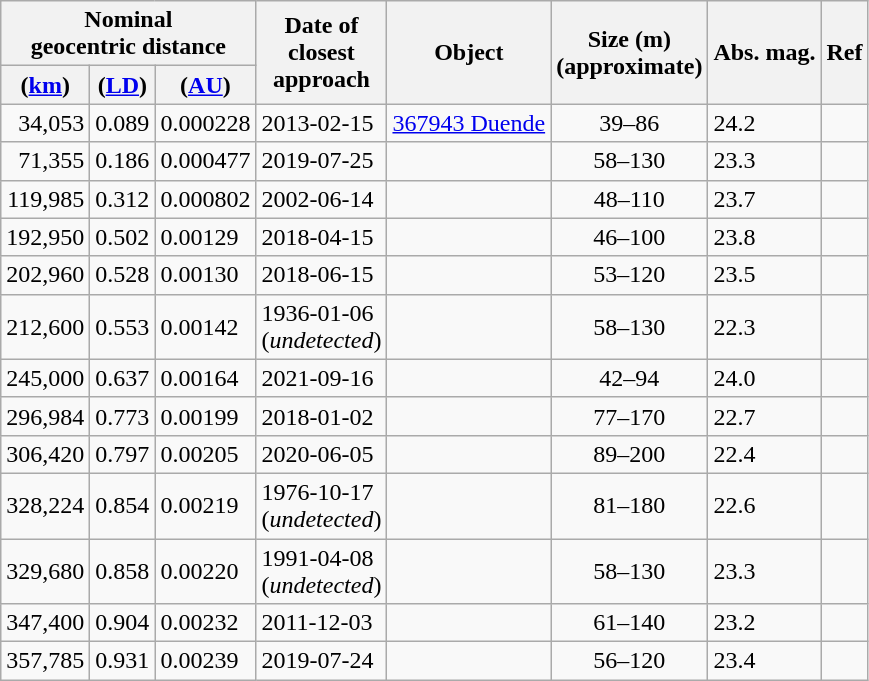<table class="wikitable sortable">
<tr>
<th colspan=3>Nominal<br>geocentric distance</th>
<th rowspan=2>Date of<br>closest<br>approach</th>
<th rowspan=2>Object</th>
<th rowspan=2>Size (m)<br>(approximate)</th>
<th rowspan=2>Abs. mag.</th>
<th rowspan=2>Ref</th>
</tr>
<tr>
<th>(<a href='#'>km</a>)</th>
<th>(<a href='#'>LD</a>)</th>
<th>(<a href='#'>AU</a>)</th>
</tr>
<tr>
<td align=right>34,053</td>
<td align=right>0.089</td>
<td>0.000228</td>
<td>2013-02-15</td>
<td align=left><a href='#'>367943 Duende</a></td>
<td align=center>39–86</td>
<td>24.2</td>
<td></td>
</tr>
<tr>
<td align=right>71,355</td>
<td align=right>0.186</td>
<td>0.000477</td>
<td>2019-07-25</td>
<td align=left></td>
<td align=center>58–130</td>
<td>23.3</td>
<td></td>
</tr>
<tr>
<td align=right>119,985</td>
<td align=right>0.312</td>
<td>0.000802</td>
<td>2002-06-14</td>
<td align=left></td>
<td align=center>48–110</td>
<td>23.7</td>
<td></td>
</tr>
<tr>
<td align=right>192,950</td>
<td align=right>0.502</td>
<td>0.00129</td>
<td>2018-04-15</td>
<td align=left></td>
<td align=center>46–100</td>
<td>23.8</td>
<td></td>
</tr>
<tr>
<td align=right>202,960</td>
<td align=right>0.528</td>
<td>0.00130</td>
<td>2018-06-15</td>
<td align=left></td>
<td align=center>53–120</td>
<td>23.5</td>
<td></td>
</tr>
<tr>
<td align=right>212,600</td>
<td align=right>0.553</td>
<td>0.00142</td>
<td>1936-01-06<br>(<em>undetected</em>)</td>
<td align=left></td>
<td align=center>58–130</td>
<td>22.3</td>
<td></td>
</tr>
<tr>
<td align=right>245,000</td>
<td align=right>0.637</td>
<td>0.00164</td>
<td>2021-09-16</td>
<td align=left></td>
<td align=center>42–94</td>
<td>24.0</td>
<td></td>
</tr>
<tr>
<td align=right>296,984</td>
<td align=right>0.773</td>
<td>0.00199</td>
<td>2018-01-02</td>
<td align=left></td>
<td align=center>77–170</td>
<td>22.7</td>
<td></td>
</tr>
<tr>
<td align=right>306,420</td>
<td align=right>0.797</td>
<td>0.00205</td>
<td>2020-06-05</td>
<td align=left></td>
<td align=center>89–200</td>
<td>22.4</td>
<td></td>
</tr>
<tr>
<td align=right>328,224</td>
<td align=right>0.854</td>
<td>0.00219</td>
<td>1976-10-17<br>(<em>undetected</em>)</td>
<td align=left></td>
<td align=center>81–180</td>
<td>22.6</td>
<td></td>
</tr>
<tr>
<td align=right>329,680</td>
<td align=right>0.858</td>
<td>0.00220</td>
<td>1991-04-08<br>(<em>undetected</em>)</td>
<td align=left></td>
<td align=center>58–130</td>
<td>23.3</td>
<td></td>
</tr>
<tr>
<td align=right>347,400</td>
<td align=right>0.904</td>
<td>0.00232</td>
<td>2011-12-03</td>
<td align=left></td>
<td align=center>61–140</td>
<td>23.2</td>
<td></td>
</tr>
<tr>
<td align=right>357,785</td>
<td align=right>0.931</td>
<td>0.00239</td>
<td>2019-07-24</td>
<td align=left></td>
<td align=center>56–120</td>
<td>23.4</td>
<td></td>
</tr>
</table>
